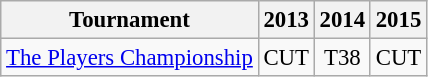<table class="wikitable" style="font-size:95%;text-align:center;">
<tr>
<th>Tournament</th>
<th>2013</th>
<th>2014</th>
<th>2015</th>
</tr>
<tr>
<td align=left><a href='#'>The Players Championship</a></td>
<td>CUT</td>
<td>T38</td>
<td>CUT</td>
</tr>
</table>
